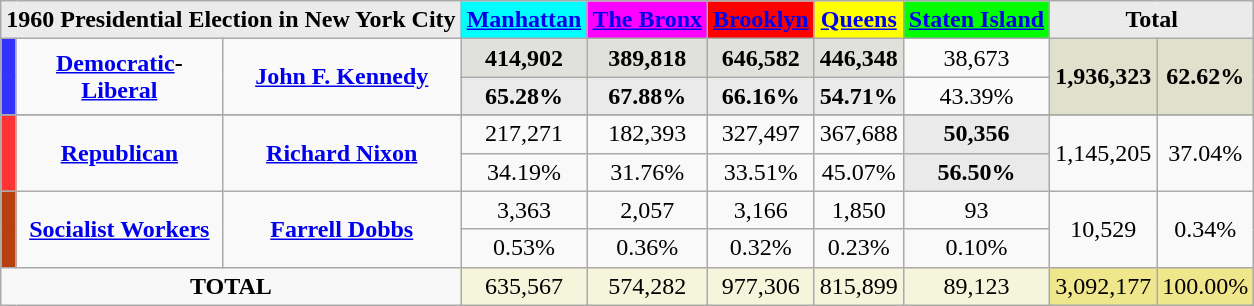<table class="wikitable"  style="text-align:center;">
<tr style="text-align:center;">
<td colspan="3"  style="background:#ebebeb;"><strong>1960 Presidential Election in New York City</strong></td>
<td style="background:aqua;"><strong><a href='#'>Manhattan</a></strong></td>
<td style="background:magenta;"><strong><a href='#'>The Bronx</a></strong></td>
<td style="background:red;"><strong><a href='#'>Brooklyn</a></strong></td>
<td style="background:yellow;"><strong><a href='#'>Queens</a></strong></td>
<td style="background:lime;"><strong><a href='#'>Staten Island</a></strong></td>
<td colspan="2"; style="background:#ebebeb;"><strong>Total</strong></td>
</tr>
<tr style="background:#e0e0dd;">
<th rowspan="2"; style="background-color:#3333FF; width: 3px"></th>
<td rowspan="2"; style="background:#fafafa; style="width: 130px"><strong><a href='#'>Democratic</a>-<br><a href='#'>Liberal</a></strong></td>
<td rowspan="2" style="background:#fafafa; style="text-align:center;"><strong><a href='#'>John F. Kennedy</a></strong></td>
<td><strong>414,902</strong></td>
<td><strong>389,818</strong></td>
<td><strong>646,582</strong></td>
<td><strong>446,348</strong></td>
<td style="background:#fafafa;">38,673</td>
<td rowspan="2"; style="background:#e0e0cc;"><strong>1,936,323</strong></td>
<td rowspan="2"; style="background:#e0e0cc;"><strong>62.62%</strong></td>
</tr>
<tr style="background:#eaeaea;">
<td><strong>65.28%</strong></td>
<td><strong>67.88%</strong></td>
<td><strong>66.16%</strong></td>
<td><strong>54.71%</strong></td>
<td style="background:#fafafa;">43.39%</td>
</tr>
<tr style="background:#e0e0dd;">
</tr>
<tr>
<th rowspan="2"; style="background-color:#FF3333; width: 3px"></th>
<td rowspan="2"; style="width: 130px"><strong><a href='#'>Republican</a></strong></td>
<td rowspan="2" text-align:center;"><strong><a href='#'>Richard Nixon</a></strong></td>
<td>217,271</td>
<td>182,393</td>
<td>327,497</td>
<td>367,688</td>
<td style="background:#eaeaea;"><strong>50,356</strong></td>
<td rowspan="2";>1,145,205</td>
<td rowspan="2";>37.04%</td>
</tr>
<tr>
<td>34.19%</td>
<td>31.76%</td>
<td>33.51%</td>
<td>45.07%</td>
<td style="background:#eaeaea;"><strong>56.50%</strong></td>
</tr>
<tr>
<th rowspan="2"; style="background-color:#B7410E; width: 3px"></th>
<td rowspan="2"; style="width: 130px"><strong><a href='#'>Socialist Workers</a></strong></td>
<td rowspan="2" style="text-align:center;"><strong><a href='#'>Farrell Dobbs</a></strong></td>
<td>3,363</td>
<td>2,057</td>
<td>3,166</td>
<td>1,850</td>
<td>93</td>
<td rowspan="2";>10,529</td>
<td rowspan="2";>0.34%</td>
</tr>
<tr>
<td>0.53%</td>
<td>0.36%</td>
<td>0.32%</td>
<td>0.23%</td>
<td>0.10%</td>
</tr>
<tr style="background:beige;">
<td colspan="3"; style="background:#f8f8f8;"><strong>TOTAL</strong></td>
<td>635,567</td>
<td>574,282</td>
<td>977,306</td>
<td>815,899</td>
<td>89,123</td>
<td bgcolor="khaki">3,092,177</td>
<td bgcolor="khaki">100.00%</td>
</tr>
</table>
